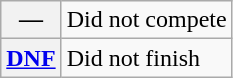<table class="wikitable">
<tr>
<th scope="row">—</th>
<td>Did not compete</td>
</tr>
<tr>
<th scope="row"><a href='#'>DNF</a></th>
<td>Did not finish</td>
</tr>
</table>
